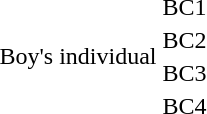<table>
<tr>
<td rowspan=4>Boy's individual</td>
<td>BC1</td>
<td></td>
<td></td>
<td></td>
</tr>
<tr>
<td>BC2</td>
<td></td>
<td></td>
<td></td>
</tr>
<tr>
<td>BC3</td>
<td></td>
<td></td>
<td></td>
</tr>
<tr>
<td>BC4</td>
<td></td>
<td></td>
<td></td>
</tr>
</table>
